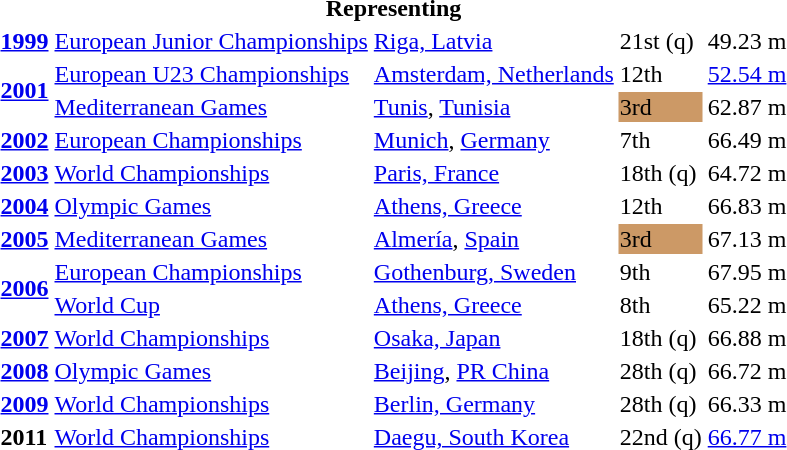<table>
<tr>
<th colspan="5">Representing </th>
</tr>
<tr>
<td><strong><a href='#'>1999</a></strong></td>
<td><a href='#'>European Junior Championships</a></td>
<td><a href='#'>Riga, Latvia</a></td>
<td>21st (q)</td>
<td>49.23 m</td>
</tr>
<tr>
<td rowspan=2><strong><a href='#'>2001</a></strong></td>
<td><a href='#'>European U23 Championships</a></td>
<td><a href='#'>Amsterdam, Netherlands</a></td>
<td>12th</td>
<td><a href='#'>52.54 m</a></td>
</tr>
<tr>
<td><a href='#'>Mediterranean Games</a></td>
<td><a href='#'>Tunis</a>, <a href='#'>Tunisia</a></td>
<td bgcolor="cc9966">3rd</td>
<td>62.87 m</td>
</tr>
<tr>
<td><strong><a href='#'>2002</a></strong></td>
<td><a href='#'>European Championships</a></td>
<td><a href='#'>Munich</a>, <a href='#'>Germany</a></td>
<td>7th</td>
<td>66.49 m</td>
</tr>
<tr>
<td><strong><a href='#'>2003</a></strong></td>
<td><a href='#'>World Championships</a></td>
<td><a href='#'>Paris, France</a></td>
<td>18th (q)</td>
<td>64.72 m</td>
</tr>
<tr>
<td><strong><a href='#'>2004</a></strong></td>
<td><a href='#'>Olympic Games</a></td>
<td><a href='#'>Athens, Greece</a></td>
<td>12th</td>
<td>66.83 m</td>
</tr>
<tr>
<td><strong><a href='#'>2005</a></strong></td>
<td><a href='#'>Mediterranean Games</a></td>
<td><a href='#'>Almería</a>, <a href='#'>Spain</a></td>
<td bgcolor="cc9966">3rd</td>
<td>67.13 m</td>
</tr>
<tr>
<td rowspan=2><strong><a href='#'>2006</a></strong></td>
<td><a href='#'>European Championships</a></td>
<td><a href='#'>Gothenburg, Sweden</a></td>
<td>9th</td>
<td>67.95 m</td>
</tr>
<tr>
<td><a href='#'>World Cup</a></td>
<td><a href='#'>Athens, Greece</a></td>
<td>8th</td>
<td>65.22 m</td>
</tr>
<tr>
<td><strong><a href='#'>2007</a></strong></td>
<td><a href='#'>World Championships</a></td>
<td><a href='#'>Osaka, Japan</a></td>
<td>18th (q)</td>
<td>66.88 m</td>
</tr>
<tr>
<td><strong><a href='#'>2008</a></strong></td>
<td><a href='#'>Olympic Games</a></td>
<td><a href='#'>Beijing</a>, <a href='#'>PR China</a></td>
<td>28th (q)</td>
<td>66.72 m</td>
</tr>
<tr>
<td><strong><a href='#'>2009</a></strong></td>
<td><a href='#'>World Championships</a></td>
<td><a href='#'>Berlin, Germany</a></td>
<td>28th (q)</td>
<td>66.33 m</td>
</tr>
<tr>
<td><strong>2011</strong></td>
<td><a href='#'>World Championships</a></td>
<td><a href='#'>Daegu, South Korea</a></td>
<td>22nd (q)</td>
<td><a href='#'>66.77 m</a></td>
</tr>
</table>
